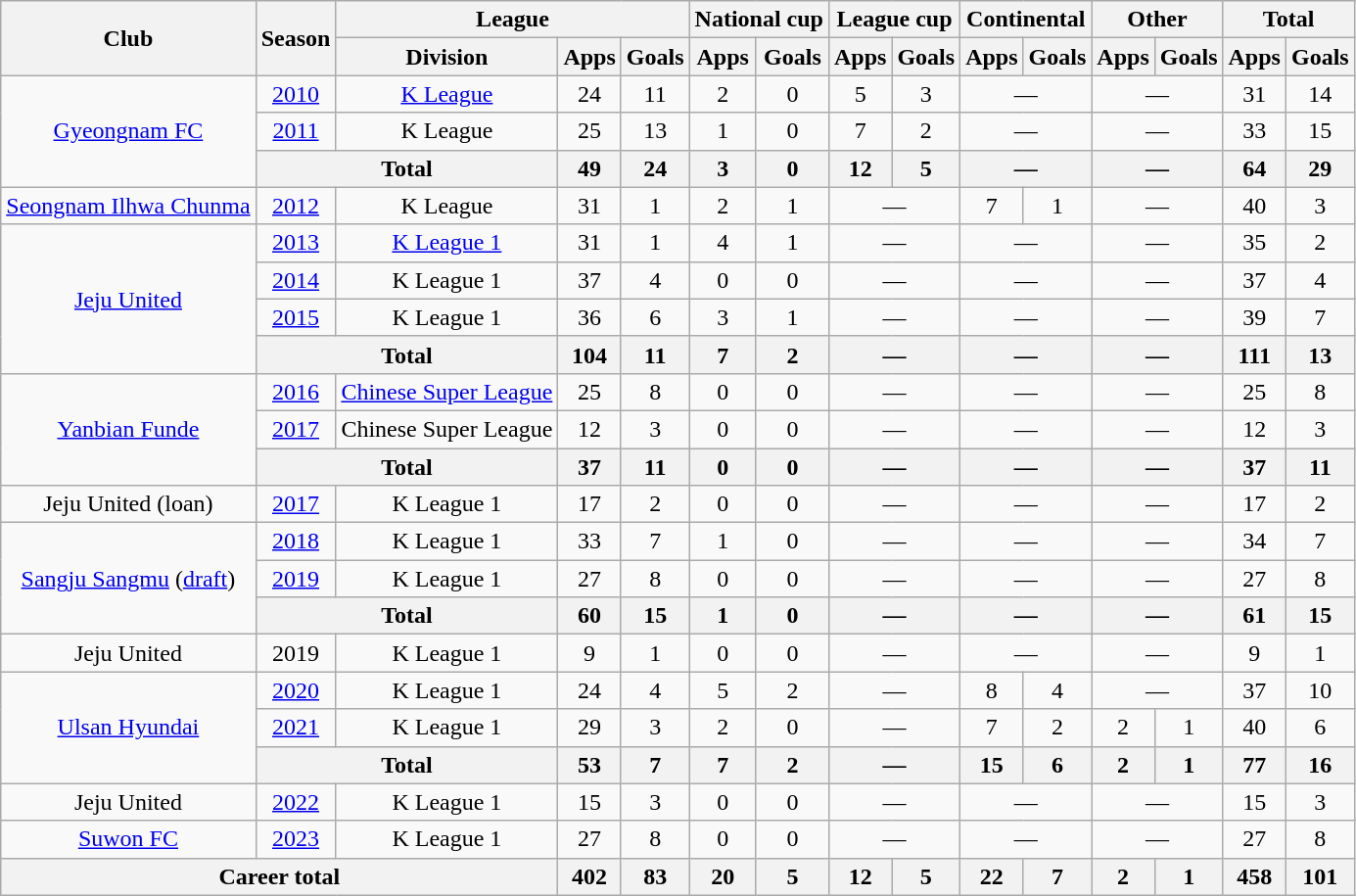<table class="wikitable" style="text-align:center">
<tr>
<th rowspan="2">Club</th>
<th rowspan="2">Season</th>
<th colspan="3">League</th>
<th colspan=2>National cup</th>
<th colspan="2">League cup</th>
<th colspan=2>Continental</th>
<th colspan=2>Other</th>
<th colspan=2>Total</th>
</tr>
<tr>
<th>Division</th>
<th>Apps</th>
<th>Goals</th>
<th>Apps</th>
<th>Goals</th>
<th>Apps</th>
<th>Goals</th>
<th>Apps</th>
<th>Goals</th>
<th>Apps</th>
<th>Goals</th>
<th>Apps</th>
<th>Goals</th>
</tr>
<tr>
<td rowspan="3"><a href='#'>Gyeongnam FC</a></td>
<td><a href='#'>2010</a></td>
<td><a href='#'>K League</a></td>
<td>24</td>
<td>11</td>
<td>2</td>
<td>0</td>
<td>5</td>
<td>3</td>
<td colspan="2">—</td>
<td colspan="2">—</td>
<td>31</td>
<td>14</td>
</tr>
<tr>
<td><a href='#'>2011</a></td>
<td>K League</td>
<td>25</td>
<td>13</td>
<td>1</td>
<td>0</td>
<td>7</td>
<td>2</td>
<td colspan="2">—</td>
<td colspan="2">—</td>
<td>33</td>
<td>15</td>
</tr>
<tr>
<th colspan="2">Total</th>
<th>49</th>
<th>24</th>
<th>3</th>
<th>0</th>
<th>12</th>
<th>5</th>
<th colspan="2">—</th>
<th colspan="2">—</th>
<th>64</th>
<th>29</th>
</tr>
<tr>
<td rowspan="1"><a href='#'>Seongnam Ilhwa Chunma</a></td>
<td><a href='#'>2012</a></td>
<td>K League</td>
<td>31</td>
<td>1</td>
<td>2</td>
<td>1</td>
<td colspan="2">—</td>
<td>7</td>
<td>1</td>
<td colspan="2">—</td>
<td>40</td>
<td>3</td>
</tr>
<tr>
<td rowspan="4"><a href='#'>Jeju United</a></td>
<td><a href='#'>2013</a></td>
<td><a href='#'>K League 1</a></td>
<td>31</td>
<td>1</td>
<td>4</td>
<td>1</td>
<td colspan="2">—</td>
<td colspan="2">—</td>
<td colspan="2">—</td>
<td>35</td>
<td>2</td>
</tr>
<tr>
<td><a href='#'>2014</a></td>
<td>K League 1</td>
<td>37</td>
<td>4</td>
<td>0</td>
<td>0</td>
<td colspan="2">—</td>
<td colspan="2">—</td>
<td colspan="2">—</td>
<td>37</td>
<td>4</td>
</tr>
<tr>
<td><a href='#'>2015</a></td>
<td>K League 1</td>
<td>36</td>
<td>6</td>
<td>3</td>
<td>1</td>
<td colspan="2">—</td>
<td colspan="2">—</td>
<td colspan="2">—</td>
<td>39</td>
<td>7</td>
</tr>
<tr>
<th colspan="2">Total</th>
<th>104</th>
<th>11</th>
<th>7</th>
<th>2</th>
<th colspan="2">—</th>
<th colspan="2">—</th>
<th colspan="2">—</th>
<th>111</th>
<th>13</th>
</tr>
<tr>
<td rowspan="3"><a href='#'>Yanbian Funde</a></td>
<td><a href='#'>2016</a></td>
<td><a href='#'>Chinese Super League</a></td>
<td>25</td>
<td>8</td>
<td>0</td>
<td>0</td>
<td colspan="2">—</td>
<td colspan="2">—</td>
<td colspan="2">—</td>
<td>25</td>
<td>8</td>
</tr>
<tr>
<td><a href='#'>2017</a></td>
<td>Chinese Super League</td>
<td>12</td>
<td>3</td>
<td>0</td>
<td>0</td>
<td colspan="2">—</td>
<td colspan="2">—</td>
<td colspan="2">—</td>
<td>12</td>
<td>3</td>
</tr>
<tr>
<th colspan="2">Total</th>
<th>37</th>
<th>11</th>
<th>0</th>
<th>0</th>
<th colspan="2">—</th>
<th colspan="2">—</th>
<th colspan="2">—</th>
<th>37</th>
<th>11</th>
</tr>
<tr>
<td>Jeju United (loan)</td>
<td><a href='#'>2017</a></td>
<td>K League 1</td>
<td>17</td>
<td>2</td>
<td>0</td>
<td>0</td>
<td colspan="2">—</td>
<td colspan="2">—</td>
<td colspan="2">—</td>
<td>17</td>
<td>2</td>
</tr>
<tr>
<td rowspan="3"><a href='#'>Sangju Sangmu</a> (<a href='#'>draft</a>)</td>
<td><a href='#'>2018</a></td>
<td>K League 1</td>
<td>33</td>
<td>7</td>
<td>1</td>
<td>0</td>
<td colspan="2">—</td>
<td colspan="2">—</td>
<td colspan="2">—</td>
<td>34</td>
<td>7</td>
</tr>
<tr>
<td><a href='#'>2019</a></td>
<td>K League 1</td>
<td>27</td>
<td>8</td>
<td>0</td>
<td>0</td>
<td colspan="2">—</td>
<td colspan="2">—</td>
<td colspan="2">—</td>
<td>27</td>
<td>8</td>
</tr>
<tr>
<th colspan="2">Total</th>
<th>60</th>
<th>15</th>
<th>1</th>
<th>0</th>
<th colspan="2">—</th>
<th colspan="2">—</th>
<th colspan="2">—</th>
<th>61</th>
<th>15</th>
</tr>
<tr>
<td>Jeju United</td>
<td>2019</td>
<td>K League 1</td>
<td>9</td>
<td>1</td>
<td>0</td>
<td>0</td>
<td colspan="2">—</td>
<td colspan="2">—</td>
<td colspan="2">—</td>
<td>9</td>
<td>1</td>
</tr>
<tr>
<td rowspan="3"><a href='#'>Ulsan Hyundai</a></td>
<td><a href='#'>2020</a></td>
<td>K League 1</td>
<td>24</td>
<td>4</td>
<td>5</td>
<td>2</td>
<td colspan="2">—</td>
<td>8</td>
<td>4</td>
<td colspan="2">—</td>
<td>37</td>
<td>10</td>
</tr>
<tr>
<td><a href='#'>2021</a></td>
<td>K League 1</td>
<td>29</td>
<td>3</td>
<td>2</td>
<td>0</td>
<td colspan="2">—</td>
<td>7</td>
<td>2</td>
<td>2</td>
<td>1</td>
<td>40</td>
<td>6</td>
</tr>
<tr>
<th colspan="2">Total</th>
<th>53</th>
<th>7</th>
<th>7</th>
<th>2</th>
<th colspan="2">—</th>
<th>15</th>
<th>6</th>
<th>2</th>
<th>1</th>
<th>77</th>
<th>16</th>
</tr>
<tr>
<td>Jeju United</td>
<td><a href='#'>2022</a></td>
<td>K League 1</td>
<td>15</td>
<td>3</td>
<td>0</td>
<td>0</td>
<td colspan="2">—</td>
<td colspan="2">—</td>
<td colspan="2">—</td>
<td>15</td>
<td>3</td>
</tr>
<tr>
<td><a href='#'>Suwon FC</a></td>
<td><a href='#'>2023</a></td>
<td>K League 1</td>
<td>27</td>
<td>8</td>
<td>0</td>
<td>0</td>
<td colspan="2">—</td>
<td colspan="2">—</td>
<td colspan="2">—</td>
<td>27</td>
<td>8</td>
</tr>
<tr>
<th colspan=3>Career total</th>
<th>402</th>
<th>83</th>
<th>20</th>
<th>5</th>
<th>12</th>
<th>5</th>
<th>22</th>
<th>7</th>
<th>2</th>
<th>1</th>
<th>458</th>
<th>101</th>
</tr>
</table>
